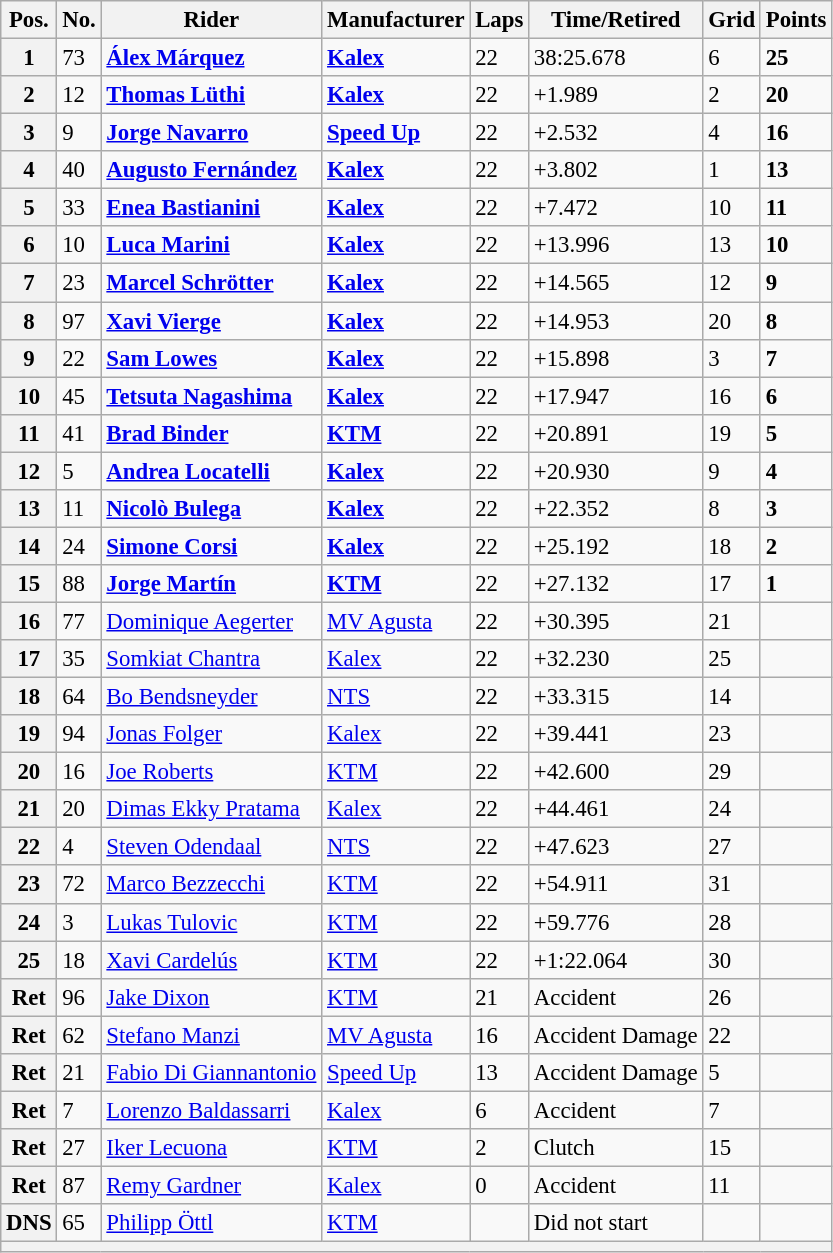<table class="wikitable" style="font-size: 95%;">
<tr>
<th>Pos.</th>
<th>No.</th>
<th>Rider</th>
<th>Manufacturer</th>
<th>Laps</th>
<th>Time/Retired</th>
<th>Grid</th>
<th>Points</th>
</tr>
<tr>
<th>1</th>
<td>73</td>
<td> <strong><a href='#'>Álex Márquez</a></strong></td>
<td><strong><a href='#'>Kalex</a></strong></td>
<td>22</td>
<td>38:25.678</td>
<td>6</td>
<td><strong>25</strong></td>
</tr>
<tr>
<th>2</th>
<td>12</td>
<td> <strong><a href='#'>Thomas Lüthi</a></strong></td>
<td><strong><a href='#'>Kalex</a></strong></td>
<td>22</td>
<td>+1.989</td>
<td>2</td>
<td><strong>20</strong></td>
</tr>
<tr>
<th>3</th>
<td>9</td>
<td> <strong><a href='#'>Jorge Navarro</a></strong></td>
<td><strong><a href='#'>Speed Up</a></strong></td>
<td>22</td>
<td>+2.532</td>
<td>4</td>
<td><strong>16</strong></td>
</tr>
<tr>
<th>4</th>
<td>40</td>
<td> <strong><a href='#'>Augusto Fernández</a></strong></td>
<td><strong><a href='#'>Kalex</a></strong></td>
<td>22</td>
<td>+3.802</td>
<td>1</td>
<td><strong>13</strong></td>
</tr>
<tr>
<th>5</th>
<td>33</td>
<td> <strong><a href='#'>Enea Bastianini</a></strong></td>
<td><strong><a href='#'>Kalex</a></strong></td>
<td>22</td>
<td>+7.472</td>
<td>10</td>
<td><strong>11</strong></td>
</tr>
<tr>
<th>6</th>
<td>10</td>
<td> <strong><a href='#'>Luca Marini</a></strong></td>
<td><strong><a href='#'>Kalex</a></strong></td>
<td>22</td>
<td>+13.996</td>
<td>13</td>
<td><strong>10</strong></td>
</tr>
<tr>
<th>7</th>
<td>23</td>
<td> <strong><a href='#'>Marcel Schrötter</a></strong></td>
<td><strong><a href='#'>Kalex</a></strong></td>
<td>22</td>
<td>+14.565</td>
<td>12</td>
<td><strong>9</strong></td>
</tr>
<tr>
<th>8</th>
<td>97</td>
<td> <strong><a href='#'>Xavi Vierge</a></strong></td>
<td><strong><a href='#'>Kalex</a></strong></td>
<td>22</td>
<td>+14.953</td>
<td>20</td>
<td><strong>8</strong></td>
</tr>
<tr>
<th>9</th>
<td>22</td>
<td> <strong><a href='#'>Sam Lowes</a></strong></td>
<td><strong><a href='#'>Kalex</a></strong></td>
<td>22</td>
<td>+15.898</td>
<td>3</td>
<td><strong>7</strong></td>
</tr>
<tr>
<th>10</th>
<td>45</td>
<td> <strong><a href='#'>Tetsuta Nagashima</a></strong></td>
<td><strong><a href='#'>Kalex</a></strong></td>
<td>22</td>
<td>+17.947</td>
<td>16</td>
<td><strong>6</strong></td>
</tr>
<tr>
<th>11</th>
<td>41</td>
<td> <strong><a href='#'>Brad Binder</a></strong></td>
<td><strong><a href='#'>KTM</a></strong></td>
<td>22</td>
<td>+20.891</td>
<td>19</td>
<td><strong>5</strong></td>
</tr>
<tr>
<th>12</th>
<td>5</td>
<td> <strong><a href='#'>Andrea Locatelli</a></strong></td>
<td><strong><a href='#'>Kalex</a></strong></td>
<td>22</td>
<td>+20.930</td>
<td>9</td>
<td><strong>4</strong></td>
</tr>
<tr>
<th>13</th>
<td>11</td>
<td> <strong><a href='#'>Nicolò Bulega</a></strong></td>
<td><strong><a href='#'>Kalex</a></strong></td>
<td>22</td>
<td>+22.352</td>
<td>8</td>
<td><strong>3</strong></td>
</tr>
<tr>
<th>14</th>
<td>24</td>
<td> <strong><a href='#'>Simone Corsi</a></strong></td>
<td><strong><a href='#'>Kalex</a></strong></td>
<td>22</td>
<td>+25.192</td>
<td>18</td>
<td><strong>2</strong></td>
</tr>
<tr>
<th>15</th>
<td>88</td>
<td> <strong><a href='#'>Jorge Martín</a></strong></td>
<td><strong><a href='#'>KTM</a></strong></td>
<td>22</td>
<td>+27.132</td>
<td>17</td>
<td><strong>1</strong></td>
</tr>
<tr>
<th>16</th>
<td>77</td>
<td> <a href='#'>Dominique Aegerter</a></td>
<td><a href='#'>MV Agusta</a></td>
<td>22</td>
<td>+30.395</td>
<td>21</td>
<td></td>
</tr>
<tr>
<th>17</th>
<td>35</td>
<td> <a href='#'>Somkiat Chantra</a></td>
<td><a href='#'>Kalex</a></td>
<td>22</td>
<td>+32.230</td>
<td>25</td>
<td></td>
</tr>
<tr>
<th>18</th>
<td>64</td>
<td> <a href='#'>Bo Bendsneyder</a></td>
<td><a href='#'>NTS</a></td>
<td>22</td>
<td>+33.315</td>
<td>14</td>
<td></td>
</tr>
<tr>
<th>19</th>
<td>94</td>
<td> <a href='#'>Jonas Folger</a></td>
<td><a href='#'>Kalex</a></td>
<td>22</td>
<td>+39.441</td>
<td>23</td>
<td></td>
</tr>
<tr>
<th>20</th>
<td>16</td>
<td> <a href='#'>Joe Roberts</a></td>
<td><a href='#'>KTM</a></td>
<td>22</td>
<td>+42.600</td>
<td>29</td>
<td></td>
</tr>
<tr>
<th>21</th>
<td>20</td>
<td> <a href='#'>Dimas Ekky Pratama</a></td>
<td><a href='#'>Kalex</a></td>
<td>22</td>
<td>+44.461</td>
<td>24</td>
<td></td>
</tr>
<tr>
<th>22</th>
<td>4</td>
<td> <a href='#'>Steven Odendaal</a></td>
<td><a href='#'>NTS</a></td>
<td>22</td>
<td>+47.623</td>
<td>27</td>
<td></td>
</tr>
<tr>
<th>23</th>
<td>72</td>
<td> <a href='#'>Marco Bezzecchi</a></td>
<td><a href='#'>KTM</a></td>
<td>22</td>
<td>+54.911</td>
<td>31</td>
<td></td>
</tr>
<tr>
<th>24</th>
<td>3</td>
<td> <a href='#'>Lukas Tulovic</a></td>
<td><a href='#'>KTM</a></td>
<td>22</td>
<td>+59.776</td>
<td>28</td>
<td></td>
</tr>
<tr>
<th>25</th>
<td>18</td>
<td> <a href='#'>Xavi Cardelús</a></td>
<td><a href='#'>KTM</a></td>
<td>22</td>
<td>+1:22.064</td>
<td>30</td>
<td></td>
</tr>
<tr>
<th>Ret</th>
<td>96</td>
<td> <a href='#'>Jake Dixon</a></td>
<td><a href='#'>KTM</a></td>
<td>21</td>
<td>Accident</td>
<td>26</td>
<td></td>
</tr>
<tr>
<th>Ret</th>
<td>62</td>
<td> <a href='#'>Stefano Manzi</a></td>
<td><a href='#'>MV Agusta</a></td>
<td>16</td>
<td>Accident Damage</td>
<td>22</td>
<td></td>
</tr>
<tr>
<th>Ret</th>
<td>21</td>
<td> <a href='#'>Fabio Di Giannantonio</a></td>
<td><a href='#'>Speed Up</a></td>
<td>13</td>
<td>Accident Damage</td>
<td>5</td>
<td></td>
</tr>
<tr>
<th>Ret</th>
<td>7</td>
<td> <a href='#'>Lorenzo Baldassarri</a></td>
<td><a href='#'>Kalex</a></td>
<td>6</td>
<td>Accident</td>
<td>7</td>
<td></td>
</tr>
<tr>
<th>Ret</th>
<td>27</td>
<td> <a href='#'>Iker Lecuona</a></td>
<td><a href='#'>KTM</a></td>
<td>2</td>
<td>Clutch</td>
<td>15</td>
<td></td>
</tr>
<tr>
<th>Ret</th>
<td>87</td>
<td> <a href='#'>Remy Gardner</a></td>
<td><a href='#'>Kalex</a></td>
<td>0</td>
<td>Accident</td>
<td>11</td>
<td></td>
</tr>
<tr>
<th>DNS</th>
<td>65</td>
<td> <a href='#'>Philipp Öttl</a></td>
<td><a href='#'>KTM</a></td>
<td></td>
<td>Did not start</td>
<td></td>
<td></td>
</tr>
<tr>
<th colspan=8></th>
</tr>
</table>
